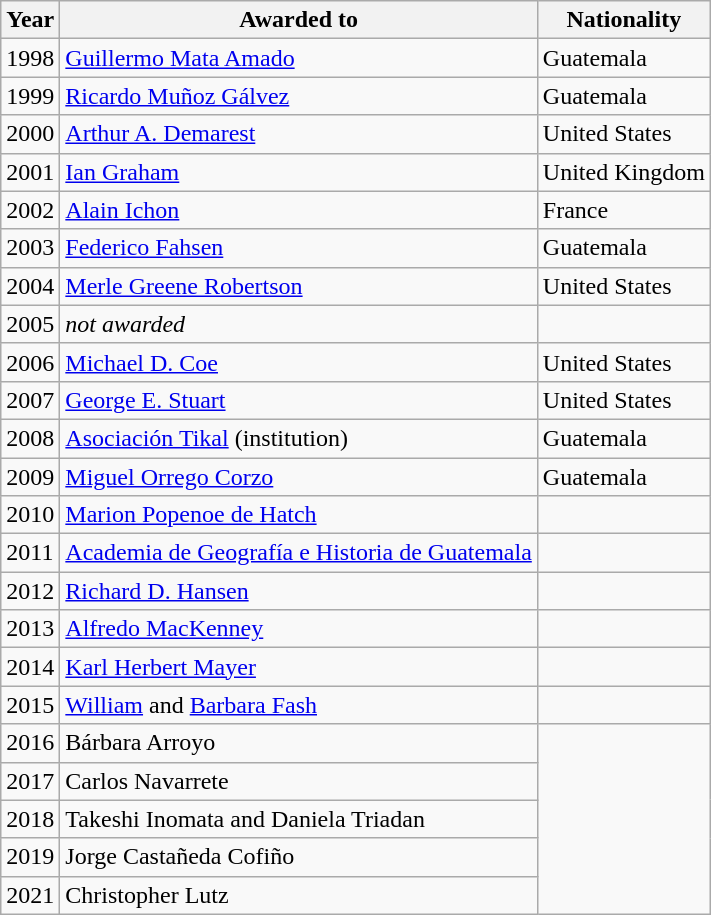<table class=wikitable>
<tr>
<th>Year</th>
<th>Awarded to</th>
<th>Nationality</th>
</tr>
<tr>
<td>1998</td>
<td><a href='#'>Guillermo Mata Amado</a></td>
<td>Guatemala</td>
</tr>
<tr>
<td>1999</td>
<td><a href='#'>Ricardo Muñoz Gálvez</a></td>
<td>Guatemala</td>
</tr>
<tr>
<td>2000</td>
<td><a href='#'>Arthur A. Demarest</a></td>
<td>United States</td>
</tr>
<tr>
<td>2001</td>
<td><a href='#'>Ian Graham</a></td>
<td>United Kingdom</td>
</tr>
<tr>
<td>2002</td>
<td><a href='#'>Alain Ichon</a></td>
<td>France</td>
</tr>
<tr>
<td>2003</td>
<td><a href='#'>Federico Fahsen</a></td>
<td>Guatemala</td>
</tr>
<tr>
<td>2004</td>
<td><a href='#'>Merle Greene Robertson</a></td>
<td>United States</td>
</tr>
<tr>
<td>2005</td>
<td><em>not awarded</em></td>
<td></td>
</tr>
<tr>
<td>2006</td>
<td><a href='#'>Michael D. Coe</a></td>
<td>United States</td>
</tr>
<tr>
<td>2007</td>
<td><a href='#'>George E. Stuart</a></td>
<td>United States</td>
</tr>
<tr>
<td>2008</td>
<td><a href='#'>Asociación Tikal</a> (institution)</td>
<td>Guatemala</td>
</tr>
<tr>
<td>2009</td>
<td><a href='#'>Miguel Orrego Corzo</a></td>
<td>Guatemala</td>
</tr>
<tr>
<td>2010</td>
<td><a href='#'>Marion Popenoe de Hatch</a></td>
<td></td>
</tr>
<tr>
<td>2011</td>
<td><a href='#'>Academia de Geografía e Historia de Guatemala</a></td>
<td></td>
</tr>
<tr>
<td>2012</td>
<td><a href='#'>Richard D. Hansen</a></td>
<td></td>
</tr>
<tr>
<td>2013</td>
<td><a href='#'>Alfredo MacKenney</a></td>
<td></td>
</tr>
<tr>
<td>2014</td>
<td><a href='#'>Karl Herbert Mayer</a></td>
<td></td>
</tr>
<tr>
<td>2015</td>
<td><a href='#'>William</a> and <a href='#'>Barbara Fash</a></td>
<td></td>
</tr>
<tr>
<td>2016</td>
<td>Bárbara Arroyo</td>
</tr>
<tr>
<td>2017</td>
<td>Carlos Navarrete</td>
</tr>
<tr>
<td>2018</td>
<td>Takeshi Inomata and Daniela Triadan</td>
</tr>
<tr>
<td>2019</td>
<td>Jorge Castañeda Cofiño</td>
</tr>
<tr>
<td>2021</td>
<td>Christopher Lutz</td>
</tr>
</table>
